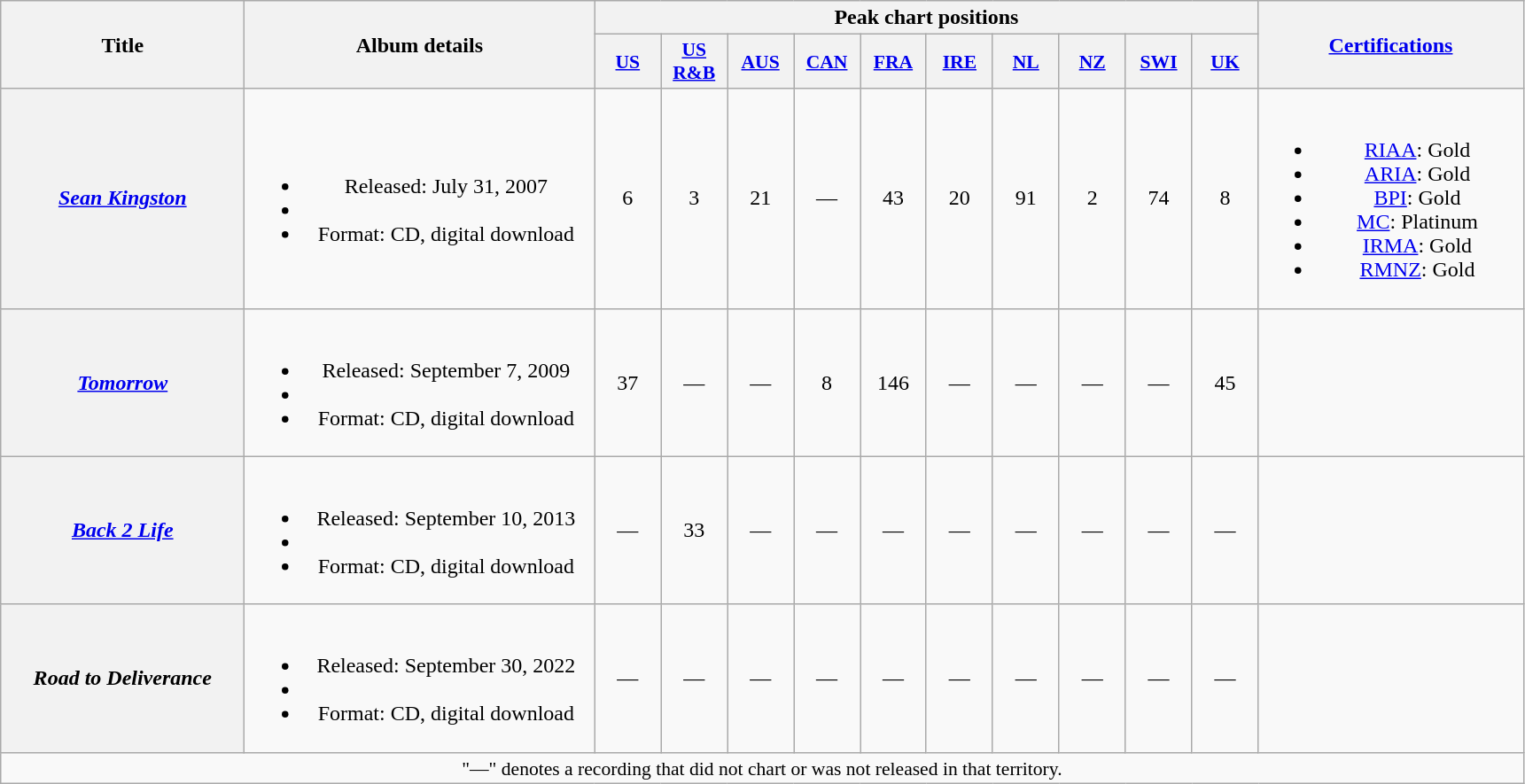<table class="wikitable plainrowheaders" style="text-align:center;">
<tr>
<th scope="col" rowspan="2" style="width:11em;">Title</th>
<th scope="col" rowspan="2" style="width:16em;">Album details</th>
<th scope="col" colspan="10">Peak chart positions</th>
<th scope="col" rowspan="2" style="width:12em;"><a href='#'>Certifications</a></th>
</tr>
<tr>
<th style="width:3em;font-size:90%;"><a href='#'>US</a><br></th>
<th style="width:3em;font-size:90%;"><a href='#'>US<br>R&B</a><br></th>
<th style="width:3em;font-size:90%;"><a href='#'>AUS</a><br></th>
<th style="width:3em;font-size:90%;"><a href='#'>CAN</a><br></th>
<th style="width:3em;font-size:90%;"><a href='#'>FRA</a><br></th>
<th style="width:3em;font-size:90%;"><a href='#'>IRE</a><br></th>
<th style="width:3em;font-size:90%;"><a href='#'>NL</a><br></th>
<th style="width:3em;font-size:90%;"><a href='#'>NZ</a><br></th>
<th style="width:3em;font-size:90%;"><a href='#'>SWI</a><br></th>
<th style="width:3em;font-size:90%;"><a href='#'>UK</a><br></th>
</tr>
<tr>
<th scope="row"><em><a href='#'>Sean Kingston</a></em></th>
<td><br><ul><li>Released: July 31, 2007</li><li></li><li>Format: CD, digital download</li></ul></td>
<td>6</td>
<td>3</td>
<td>21</td>
<td>—</td>
<td>43</td>
<td>20</td>
<td>91</td>
<td>2</td>
<td>74</td>
<td>8</td>
<td><br><ul><li><a href='#'>RIAA</a>: Gold</li><li><a href='#'>ARIA</a>: Gold</li><li><a href='#'>BPI</a>: Gold</li><li><a href='#'>MC</a>: Platinum</li><li><a href='#'>IRMA</a>: Gold</li><li><a href='#'>RMNZ</a>: Gold</li></ul></td>
</tr>
<tr>
<th scope="row"><em><a href='#'>Tomorrow</a></em></th>
<td><br><ul><li>Released: September 7, 2009</li><li></li><li>Format: CD, digital download</li></ul></td>
<td>37</td>
<td>—</td>
<td>—</td>
<td>8</td>
<td>146</td>
<td>—</td>
<td>—</td>
<td>—</td>
<td>—</td>
<td>45</td>
<td></td>
</tr>
<tr>
<th scope="row"><em><a href='#'>Back 2 Life</a></em></th>
<td><br><ul><li>Released: September 10, 2013</li><li></li><li>Format: CD, digital download</li></ul></td>
<td>—</td>
<td>33</td>
<td>—</td>
<td>—</td>
<td>—</td>
<td>—</td>
<td>—</td>
<td>—</td>
<td>—</td>
<td>—</td>
<td></td>
</tr>
<tr>
<th scope="row"><em>Road to Deliverance</em></th>
<td><br><ul><li>Released: September 30, 2022</li><li></li><li>Format: CD, digital download</li></ul></td>
<td>—</td>
<td>—</td>
<td>—</td>
<td>—</td>
<td>—</td>
<td>—</td>
<td>—</td>
<td>—</td>
<td>—</td>
<td>—</td>
<td></td>
</tr>
<tr>
<td colspan="14" style="font-size:90%">"—" denotes a recording that did not chart or was not released in that territory.</td>
</tr>
</table>
